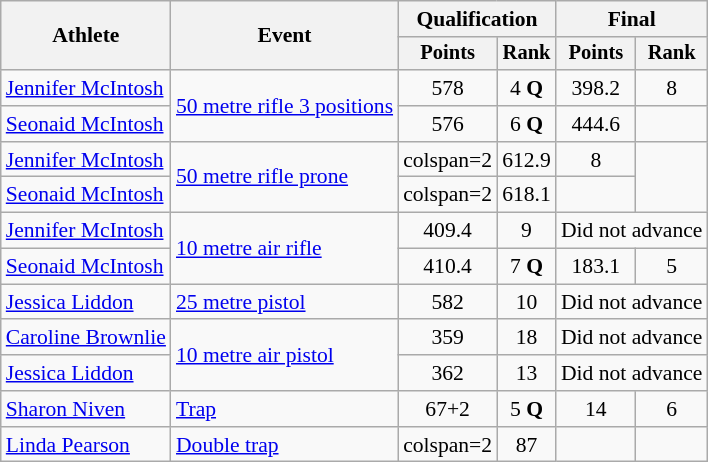<table class="wikitable" style="font-size:90%">
<tr>
<th rowspan=2>Athlete</th>
<th rowspan=2>Event</th>
<th colspan=2>Qualification</th>
<th colspan=2>Final</th>
</tr>
<tr style="font-size:95%">
<th>Points</th>
<th>Rank</th>
<th>Points</th>
<th>Rank</th>
</tr>
<tr align=center>
<td align=left><a href='#'>Jennifer McIntosh</a></td>
<td style="text-align:left;" rowspan="2"><a href='#'>50 metre rifle 3 positions</a></td>
<td>578</td>
<td>4 <strong>Q</strong></td>
<td>398.2</td>
<td>8</td>
</tr>
<tr align=center>
<td align=left><a href='#'>Seonaid McIntosh</a></td>
<td>576</td>
<td>6 <strong>Q</strong></td>
<td>444.6</td>
<td></td>
</tr>
<tr align=center>
<td align=left><a href='#'>Jennifer McIntosh</a></td>
<td style="text-align:left;" rowspan="2"><a href='#'>50 metre rifle prone</a></td>
<td>colspan=2 </td>
<td>612.9</td>
<td>8</td>
</tr>
<tr align=center>
<td align=left><a href='#'>Seonaid McIntosh</a></td>
<td>colspan=2 </td>
<td>618.1</td>
<td></td>
</tr>
<tr align=center>
<td align=left><a href='#'>Jennifer McIntosh</a></td>
<td style="text-align:left;" rowspan="2"><a href='#'>10 metre air rifle</a></td>
<td>409.4</td>
<td>9</td>
<td colspan=2>Did not advance</td>
</tr>
<tr align=center>
<td align=left><a href='#'>Seonaid McIntosh</a></td>
<td>410.4</td>
<td>7 <strong>Q</strong></td>
<td>183.1</td>
<td>5</td>
</tr>
<tr align=center>
<td align=left><a href='#'>Jessica Liddon</a></td>
<td align=left><a href='#'>25 metre pistol</a></td>
<td>582</td>
<td>10</td>
<td colspan=2>Did not advance</td>
</tr>
<tr align=center>
<td align=left><a href='#'>Caroline Brownlie</a></td>
<td style="text-align:left;" rowspan="2"><a href='#'>10 metre air pistol</a></td>
<td>359</td>
<td>18</td>
<td colspan=2>Did not advance</td>
</tr>
<tr align=center>
<td align=left><a href='#'>Jessica Liddon</a></td>
<td>362</td>
<td>13</td>
<td colspan=2>Did not advance</td>
</tr>
<tr align=center>
<td align=left><a href='#'>Sharon Niven</a></td>
<td align=left><a href='#'>Trap</a></td>
<td>67+2</td>
<td>5 <strong>Q</strong></td>
<td>14</td>
<td>6</td>
</tr>
<tr align=center>
<td align=left><a href='#'>Linda Pearson</a></td>
<td align=left><a href='#'>Double trap</a></td>
<td>colspan=2 </td>
<td>87</td>
<td></td>
</tr>
</table>
